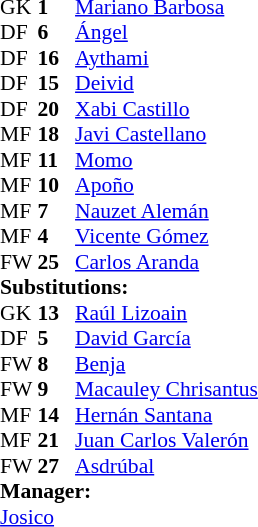<table style="font-size: 90%" cellspacing="0" cellpadding="0" align="center">
<tr>
<th width=25></th>
<th width=25></th>
</tr>
<tr>
<td>GK</td>
<td><strong>1</strong></td>
<td> <a href='#'>Mariano Barbosa</a></td>
<td></td>
</tr>
<tr>
<td>DF</td>
<td><strong>6</strong></td>
<td> <a href='#'>Ángel</a></td>
</tr>
<tr>
<td>DF</td>
<td><strong>16</strong></td>
<td> <a href='#'>Aythami</a></td>
<td></td>
</tr>
<tr>
<td>DF</td>
<td><strong>15</strong></td>
<td> <a href='#'>Deivid</a></td>
</tr>
<tr>
<td>DF</td>
<td><strong>20</strong></td>
<td> <a href='#'>Xabi Castillo</a></td>
</tr>
<tr>
<td>MF</td>
<td><strong>18</strong></td>
<td> <a href='#'>Javi Castellano</a></td>
</tr>
<tr>
<td>MF</td>
<td><strong>11</strong></td>
<td> <a href='#'>Momo</a></td>
<td></td>
<td></td>
</tr>
<tr>
<td>MF</td>
<td><strong>10</strong></td>
<td> <a href='#'>Apoño</a></td>
</tr>
<tr>
<td>MF</td>
<td><strong>7</strong></td>
<td> <a href='#'>Nauzet Alemán</a></td>
</tr>
<tr>
<td>MF</td>
<td><strong>4</strong></td>
<td> <a href='#'>Vicente Gómez</a></td>
<td></td>
<td></td>
</tr>
<tr>
<td>FW</td>
<td><strong>25</strong></td>
<td> <a href='#'>Carlos Aranda</a></td>
<td></td>
<td></td>
</tr>
<tr>
<td colspan=3><strong>Substitutions:</strong></td>
</tr>
<tr>
<td>GK</td>
<td><strong>13</strong></td>
<td> <a href='#'>Raúl Lizoain</a></td>
</tr>
<tr>
<td>DF</td>
<td><strong>5</strong></td>
<td> <a href='#'>David García</a></td>
</tr>
<tr>
<td>FW</td>
<td><strong>8</strong></td>
<td> <a href='#'>Benja</a></td>
</tr>
<tr>
<td>FW</td>
<td><strong>9</strong></td>
<td> <a href='#'>Macauley Chrisantus</a></td>
</tr>
<tr>
<td>MF</td>
<td><strong>14</strong></td>
<td> <a href='#'>Hernán Santana</a></td>
<td></td>
<td></td>
</tr>
<tr>
<td>MF</td>
<td><strong>21</strong></td>
<td> <a href='#'>Juan Carlos Valerón</a></td>
<td></td>
<td></td>
</tr>
<tr>
<td>FW</td>
<td><strong>27</strong></td>
<td> <a href='#'>Asdrúbal</a></td>
<td></td>
<td></td>
</tr>
<tr>
<td colspan=3><strong>Manager:</strong></td>
</tr>
<tr>
<td colspan=3> <a href='#'>Josico</a></td>
</tr>
</table>
